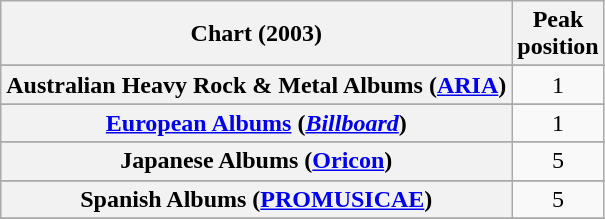<table class="wikitable sortable plainrowheaders" style="text-align:center">
<tr>
<th scope="col">Chart (2003)</th>
<th scope="col">Peak<br>position</th>
</tr>
<tr>
</tr>
<tr>
<th scope="row">Australian Heavy Rock & Metal Albums (<a href='#'>ARIA</a>)</th>
<td>1</td>
</tr>
<tr>
</tr>
<tr>
</tr>
<tr>
</tr>
<tr>
</tr>
<tr>
</tr>
<tr>
</tr>
<tr>
<th scope="row"><a href='#'>European Albums</a> (<em><a href='#'>Billboard</a></em>)</th>
<td>1</td>
</tr>
<tr>
</tr>
<tr>
</tr>
<tr>
</tr>
<tr>
</tr>
<tr>
</tr>
<tr>
</tr>
<tr>
</tr>
<tr>
<th scope="row">Japanese Albums (<a href='#'>Oricon</a>)</th>
<td>5</td>
</tr>
<tr>
</tr>
<tr>
</tr>
<tr>
</tr>
<tr>
</tr>
<tr>
</tr>
<tr>
<th scope="row">Spanish Albums (<a href='#'>PROMUSICAE</a>)</th>
<td>5</td>
</tr>
<tr>
</tr>
<tr>
</tr>
<tr>
</tr>
<tr>
</tr>
<tr>
</tr>
</table>
